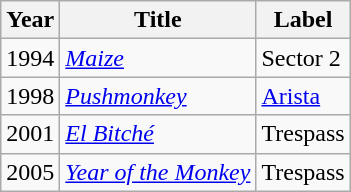<table class="wikitable">
<tr>
<th><strong>Year</strong></th>
<th><strong>Title</strong></th>
<th><strong>Label</strong></th>
</tr>
<tr>
<td>1994</td>
<td><em><a href='#'>Maize</a></em></td>
<td>Sector 2</td>
</tr>
<tr>
<td>1998</td>
<td><em><a href='#'>Pushmonkey</a></em></td>
<td><a href='#'>Arista</a></td>
</tr>
<tr>
<td>2001</td>
<td><em><a href='#'>El Bitché</a></em></td>
<td>Trespass</td>
</tr>
<tr>
<td>2005</td>
<td><em><a href='#'>Year of the Monkey</a></em></td>
<td>Trespass</td>
</tr>
</table>
